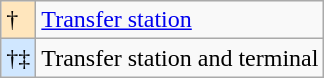<table class="wikitable" style="font-size:100%;">
<tr>
<td style="background-color:#FFE6BD">†</td>
<td><a href='#'>Transfer station</a></td>
</tr>
<tr>
<td style="background-color:#D0E7FF">†‡</td>
<td>Transfer station and terminal</td>
</tr>
</table>
